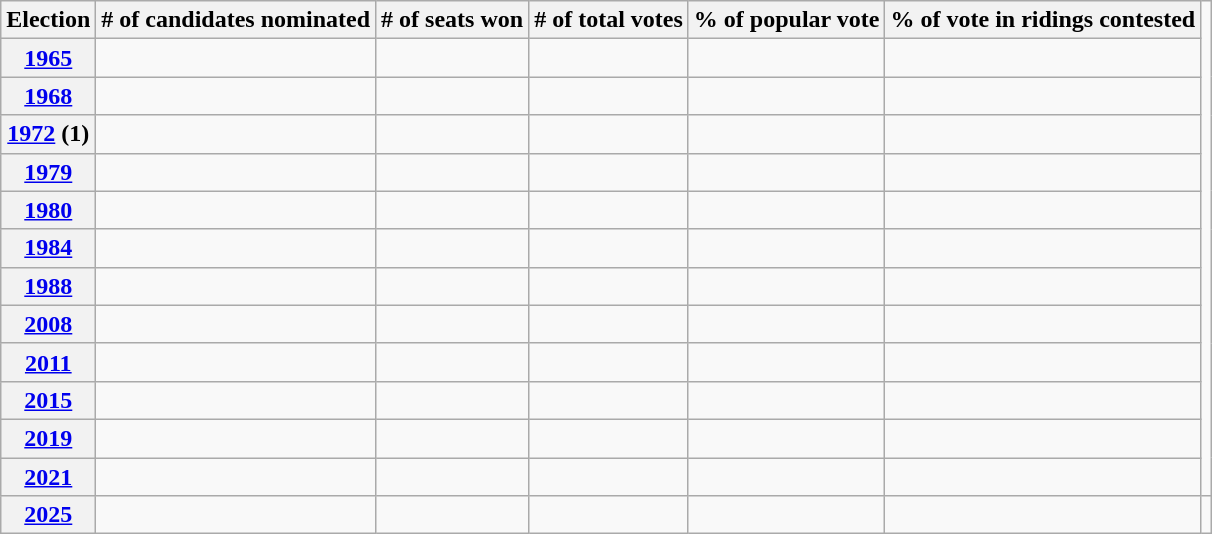<table class="wikitable">
<tr>
<th>Election</th>
<th># of candidates nominated</th>
<th># of seats won</th>
<th># of total votes</th>
<th>% of popular vote</th>
<th>% of vote in ridings contested</th>
</tr>
<tr>
<th><a href='#'>1965</a></th>
<td></td>
<td></td>
<td></td>
<td></td>
<td></td>
</tr>
<tr>
<th><a href='#'>1968</a></th>
<td></td>
<td></td>
<td></td>
<td></td>
<td></td>
</tr>
<tr>
<th><a href='#'>1972</a> (1)</th>
<td></td>
<td></td>
<td></td>
<td></td>
<td></td>
</tr>
<tr>
<th><a href='#'>1979</a></th>
<td></td>
<td></td>
<td></td>
<td></td>
<td></td>
</tr>
<tr>
<th><a href='#'>1980</a></th>
<td></td>
<td></td>
<td></td>
<td></td>
<td></td>
</tr>
<tr>
<th><a href='#'>1984</a></th>
<td></td>
<td></td>
<td></td>
<td></td>
<td></td>
</tr>
<tr>
<th><a href='#'>1988</a></th>
<td></td>
<td></td>
<td></td>
<td></td>
<td></td>
</tr>
<tr>
<th><a href='#'>2008</a></th>
<td></td>
<td></td>
<td></td>
<td></td>
<td></td>
</tr>
<tr>
<th><a href='#'>2011</a></th>
<td></td>
<td></td>
<td></td>
<td></td>
<td></td>
</tr>
<tr>
<th><a href='#'>2015</a></th>
<td></td>
<td></td>
<td></td>
<td></td>
<td></td>
</tr>
<tr>
<th><a href='#'>2019</a></th>
<td></td>
<td></td>
<td></td>
<td></td>
<td></td>
</tr>
<tr>
<th><a href='#'>2021</a></th>
<td></td>
<td></td>
<td></td>
<td></td>
<td></td>
</tr>
<tr>
<th><a href='#'>2025</a></th>
<td></td>
<td></td>
<td></td>
<td></td>
<td></td>
<td></td>
</tr>
</table>
